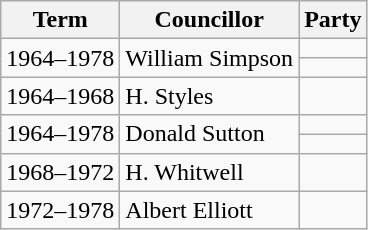<table class="wikitable">
<tr>
<th>Term</th>
<th>Councillor</th>
<th colspan=2>Party</th>
</tr>
<tr>
<td rowspan=2>1964–1978</td>
<td rowspan=2>William Simpson</td>
<td></td>
</tr>
<tr>
<td></td>
</tr>
<tr>
<td>1964–1968</td>
<td>H. Styles</td>
<td></td>
</tr>
<tr>
<td rowspan=2>1964–1978</td>
<td rowspan=2>Donald Sutton</td>
<td></td>
</tr>
<tr>
<td></td>
</tr>
<tr>
<td>1968–1972</td>
<td>H. Whitwell</td>
<td></td>
</tr>
<tr>
<td>1972–1978</td>
<td>Albert Elliott</td>
<td></td>
</tr>
</table>
